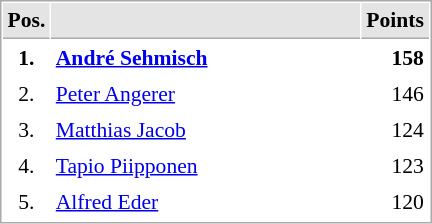<table cellspacing="1" cellpadding="3" style="border:1px solid #AAAAAA;font-size:90%">
<tr bgcolor="#E4E4E4">
<th style="border-bottom:1px solid #AAAAAA" width=10>Pos.</th>
<th style="border-bottom:1px solid #AAAAAA" width=200></th>
<th style="border-bottom:1px solid #AAAAAA" width=20>Points</th>
</tr>
<tr>
<td align="center"><strong>1.</strong></td>
<td> <strong><a href='#'>André Sehmisch</a></strong></td>
<td align="right"><strong>158</strong></td>
</tr>
<tr>
<td align="center">2.</td>
<td> <a href='#'>Peter Angerer</a></td>
<td align="right">146</td>
</tr>
<tr>
<td align="center">3.</td>
<td> <a href='#'>Matthias Jacob</a></td>
<td align="right">124</td>
</tr>
<tr>
<td align="center">4.</td>
<td> <a href='#'>Tapio Piipponen</a></td>
<td align="right">123</td>
</tr>
<tr>
<td align="center">5.</td>
<td> <a href='#'>Alfred Eder</a></td>
<td align="right">120</td>
</tr>
<tr>
</tr>
</table>
